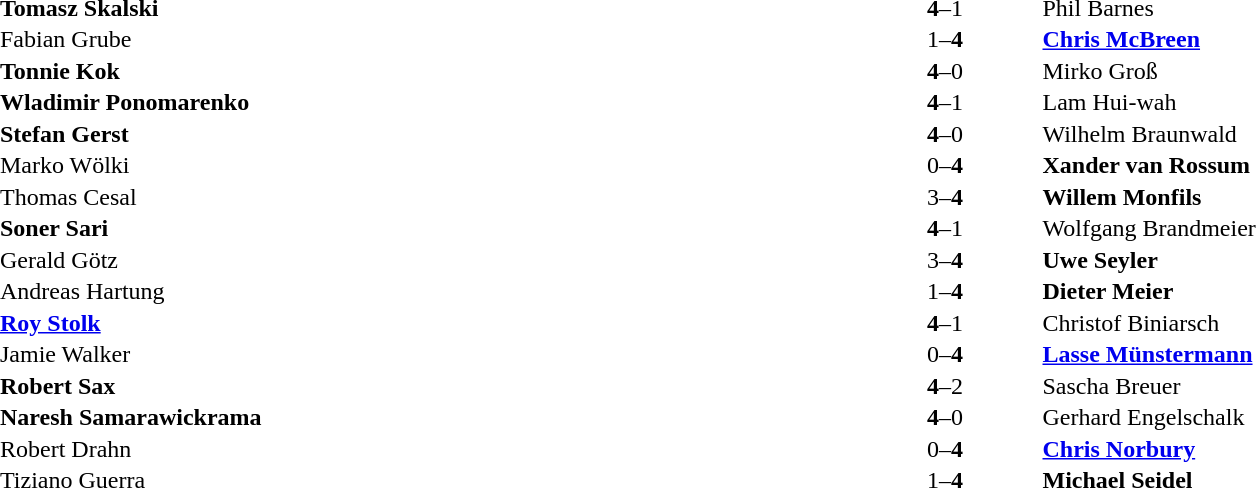<table width="100%" cellspacing="1">
<tr>
<th width=45%></th>
<th width=10%></th>
<th width=45%></th>
</tr>
<tr>
<td> <strong>Tomasz Skalski</strong></td>
<td align="center"><strong>4</strong>–1</td>
<td> Phil Barnes</td>
</tr>
<tr>
<td> Fabian Grube</td>
<td align="center">1–<strong>4</strong></td>
<td> <strong><a href='#'>Chris McBreen</a></strong></td>
</tr>
<tr>
<td> <strong>Tonnie Kok</strong></td>
<td align="center"><strong>4</strong>–0</td>
<td> Mirko Groß</td>
</tr>
<tr>
<td> <strong>Wladimir Ponomarenko</strong></td>
<td align="center"><strong>4</strong>–1</td>
<td> Lam Hui-wah</td>
</tr>
<tr>
<td> <strong>Stefan Gerst</strong></td>
<td align="center"><strong>4</strong>–0</td>
<td> Wilhelm Braunwald</td>
</tr>
<tr>
<td> Marko Wölki</td>
<td align="center">0–<strong>4</strong></td>
<td> <strong>Xander van Rossum</strong></td>
</tr>
<tr>
<td> Thomas Cesal</td>
<td align="center">3–<strong>4</strong></td>
<td> <strong>Willem Monfils</strong></td>
</tr>
<tr>
<td> <strong>Soner Sari</strong></td>
<td align="center"><strong>4</strong>–1</td>
<td> Wolfgang Brandmeier</td>
</tr>
<tr>
<td> Gerald Götz</td>
<td align="center">3–<strong>4</strong></td>
<td> <strong>Uwe Seyler</strong></td>
</tr>
<tr>
<td> Andreas Hartung</td>
<td align="center">1–<strong>4</strong></td>
<td> <strong>Dieter Meier</strong></td>
</tr>
<tr>
<td> <strong><a href='#'>Roy Stolk</a></strong></td>
<td align="center"><strong>4</strong>–1</td>
<td> Christof Biniarsch</td>
</tr>
<tr>
<td> Jamie Walker</td>
<td align="center">0–<strong>4</strong></td>
<td> <strong><a href='#'>Lasse Münstermann</a></strong></td>
</tr>
<tr>
<td> <strong>Robert Sax</strong></td>
<td align="center"><strong>4</strong>–2</td>
<td> Sascha Breuer</td>
</tr>
<tr>
<td> <strong>Naresh Samarawickrama</strong></td>
<td align="center"><strong>4</strong>–0</td>
<td> Gerhard Engelschalk</td>
</tr>
<tr>
<td> Robert Drahn</td>
<td align="center">0–<strong>4</strong></td>
<td> <strong><a href='#'>Chris Norbury</a></strong></td>
</tr>
<tr>
<td> Tiziano Guerra</td>
<td align="center">1–<strong>4</strong></td>
<td> <strong>Michael Seidel</strong></td>
</tr>
</table>
